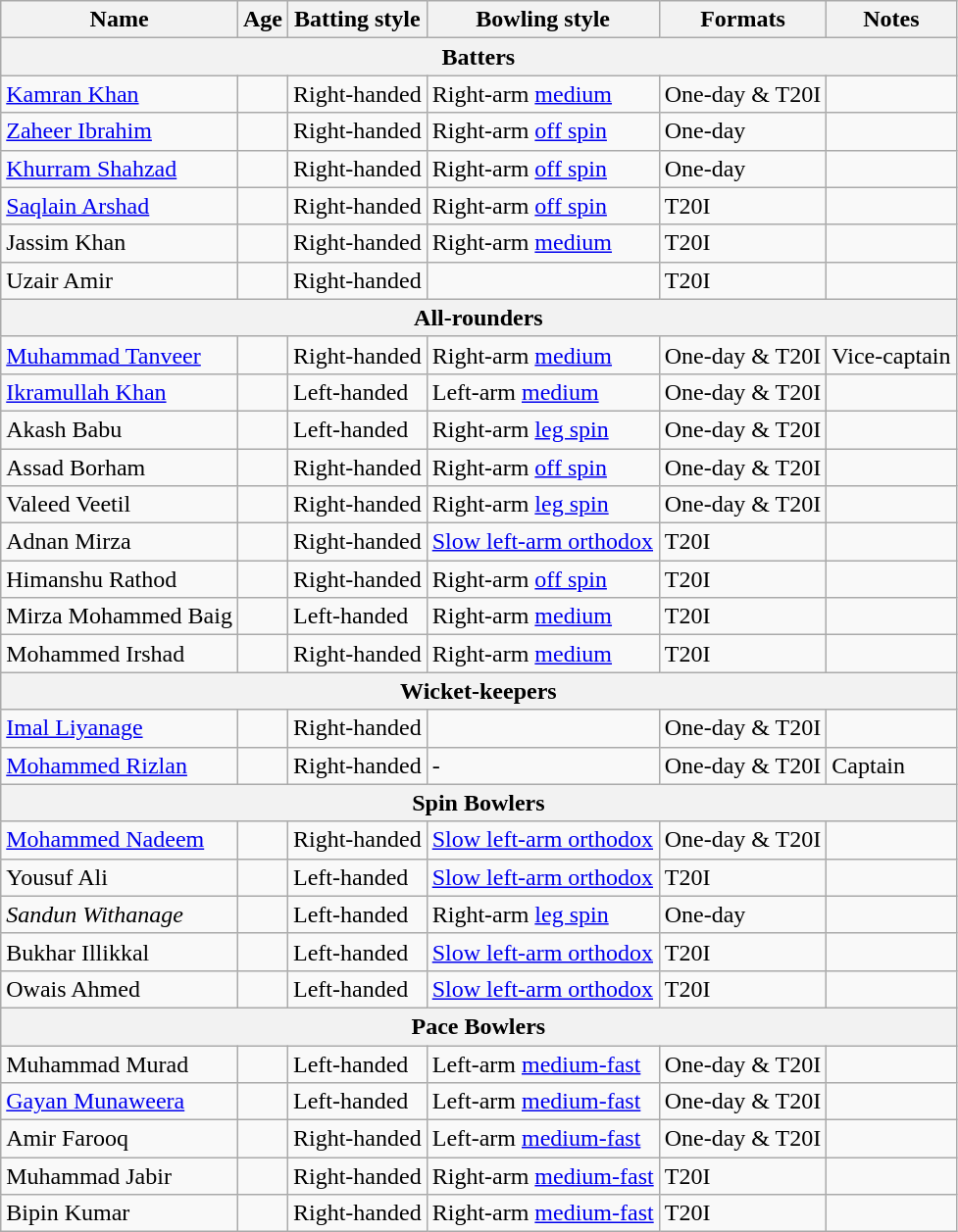<table class="wikitable">
<tr>
<th>Name</th>
<th>Age</th>
<th>Batting style</th>
<th>Bowling style</th>
<th>Formats</th>
<th>Notes</th>
</tr>
<tr>
<th colspan="6">Batters</th>
</tr>
<tr>
<td><a href='#'>Kamran Khan</a></td>
<td></td>
<td>Right-handed</td>
<td>Right-arm <a href='#'>medium</a></td>
<td>One-day & T20I</td>
<td></td>
</tr>
<tr>
<td><a href='#'>Zaheer Ibrahim</a></td>
<td></td>
<td>Right-handed</td>
<td>Right-arm <a href='#'>off spin</a></td>
<td>One-day</td>
<td></td>
</tr>
<tr>
<td><a href='#'>Khurram Shahzad</a></td>
<td></td>
<td>Right-handed</td>
<td>Right-arm <a href='#'>off spin</a></td>
<td>One-day</td>
<td></td>
</tr>
<tr>
<td><a href='#'>Saqlain Arshad</a></td>
<td></td>
<td>Right-handed</td>
<td>Right-arm <a href='#'>off spin</a></td>
<td>T20I</td>
<td></td>
</tr>
<tr>
<td>Jassim Khan</td>
<td></td>
<td>Right-handed</td>
<td>Right-arm <a href='#'>medium</a></td>
<td>T20I</td>
<td></td>
</tr>
<tr>
<td>Uzair Amir</td>
<td></td>
<td>Right-handed</td>
<td></td>
<td>T20I</td>
<td></td>
</tr>
<tr>
<th colspan="6">All-rounders</th>
</tr>
<tr>
<td><a href='#'>Muhammad Tanveer</a></td>
<td></td>
<td>Right-handed</td>
<td>Right-arm <a href='#'>medium</a></td>
<td>One-day & T20I</td>
<td>Vice-captain</td>
</tr>
<tr>
<td><a href='#'>Ikramullah Khan</a></td>
<td></td>
<td>Left-handed</td>
<td>Left-arm <a href='#'>medium</a></td>
<td>One-day & T20I</td>
<td></td>
</tr>
<tr>
<td>Akash Babu</td>
<td></td>
<td>Left-handed</td>
<td>Right-arm <a href='#'>leg spin</a></td>
<td>One-day & T20I</td>
<td></td>
</tr>
<tr>
<td>Assad Borham</td>
<td></td>
<td>Right-handed</td>
<td>Right-arm <a href='#'>off spin</a></td>
<td>One-day & T20I</td>
<td></td>
</tr>
<tr>
<td>Valeed Veetil</td>
<td></td>
<td>Right-handed</td>
<td>Right-arm <a href='#'>leg spin</a></td>
<td>One-day & T20I</td>
<td></td>
</tr>
<tr>
<td>Adnan Mirza</td>
<td></td>
<td>Right-handed</td>
<td><a href='#'>Slow left-arm orthodox</a></td>
<td>T20I</td>
<td></td>
</tr>
<tr>
<td>Himanshu Rathod</td>
<td></td>
<td>Right-handed</td>
<td>Right-arm <a href='#'>off spin</a></td>
<td>T20I</td>
<td></td>
</tr>
<tr>
<td>Mirza Mohammed Baig</td>
<td></td>
<td>Left-handed</td>
<td>Right-arm <a href='#'>medium</a></td>
<td>T20I</td>
<td></td>
</tr>
<tr>
<td>Mohammed Irshad</td>
<td></td>
<td>Right-handed</td>
<td>Right-arm <a href='#'>medium</a></td>
<td>T20I</td>
<td></td>
</tr>
<tr>
<th colspan="6">Wicket-keepers</th>
</tr>
<tr>
<td><a href='#'>Imal Liyanage</a></td>
<td></td>
<td>Right-handed</td>
<td></td>
<td>One-day & T20I</td>
<td></td>
</tr>
<tr>
<td><a href='#'>Mohammed Rizlan</a></td>
<td></td>
<td>Right-handed</td>
<td>-</td>
<td>One-day & T20I</td>
<td>Captain</td>
</tr>
<tr>
<th colspan="6">Spin Bowlers</th>
</tr>
<tr>
<td><a href='#'>Mohammed Nadeem</a></td>
<td></td>
<td>Right-handed</td>
<td><a href='#'>Slow left-arm orthodox</a></td>
<td>One-day & T20I</td>
<td></td>
</tr>
<tr>
<td>Yousuf Ali</td>
<td></td>
<td>Left-handed</td>
<td><a href='#'>Slow left-arm orthodox</a></td>
<td>T20I</td>
<td></td>
</tr>
<tr>
<td><em>Sandun Withanage</em></td>
<td></td>
<td>Left-handed</td>
<td>Right-arm <a href='#'>leg spin</a></td>
<td>One-day</td>
<td></td>
</tr>
<tr>
<td>Bukhar Illikkal</td>
<td></td>
<td>Left-handed</td>
<td><a href='#'>Slow left-arm orthodox</a></td>
<td>T20I</td>
<td></td>
</tr>
<tr>
<td>Owais Ahmed</td>
<td></td>
<td>Left-handed</td>
<td><a href='#'>Slow left-arm orthodox</a></td>
<td>T20I</td>
<td></td>
</tr>
<tr>
<th colspan="6">Pace Bowlers</th>
</tr>
<tr>
<td>Muhammad Murad</td>
<td></td>
<td>Left-handed</td>
<td>Left-arm <a href='#'>medium-fast</a></td>
<td>One-day & T20I</td>
<td></td>
</tr>
<tr>
<td><a href='#'>Gayan Munaweera</a></td>
<td></td>
<td>Left-handed</td>
<td>Left-arm <a href='#'>medium-fast</a></td>
<td>One-day & T20I</td>
<td></td>
</tr>
<tr>
<td>Amir Farooq</td>
<td></td>
<td>Right-handed</td>
<td>Left-arm <a href='#'>medium-fast</a></td>
<td>One-day & T20I</td>
<td></td>
</tr>
<tr>
<td>Muhammad Jabir</td>
<td></td>
<td>Right-handed</td>
<td>Right-arm <a href='#'>medium-fast</a></td>
<td>T20I</td>
<td></td>
</tr>
<tr>
<td>Bipin Kumar</td>
<td></td>
<td>Right-handed</td>
<td>Right-arm <a href='#'>medium-fast</a></td>
<td>T20I</td>
<td></td>
</tr>
</table>
